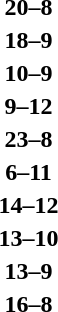<table>
<tr>
<th width=40%></th>
<th width=20%></th>
<th width=40%></th>
</tr>
<tr>
<td align=right><strong></strong></td>
<td align=center><strong>20–8</strong></td>
<td></td>
</tr>
<tr>
<td align=right><strong></strong></td>
<td align=center><strong>18–9</strong></td>
<td></td>
</tr>
<tr>
<td align=right><strong></strong></td>
<td align=center><strong>10–9</strong></td>
<td></td>
</tr>
<tr>
<td align=right></td>
<td align=center><strong>9–12</strong></td>
<td><strong></strong></td>
</tr>
<tr>
<td align=right><strong></strong></td>
<td align=center><strong>23–8</strong></td>
<td></td>
</tr>
<tr>
<td align=right></td>
<td align=center><strong>6–11 </strong></td>
<td><strong></strong></td>
</tr>
<tr>
<td align=right><strong></strong></td>
<td align=center><strong>14–12</strong></td>
<td></td>
</tr>
<tr>
<td align=right><strong></strong></td>
<td align=center><strong>13–10</strong></td>
<td></td>
</tr>
<tr>
<td align=right><strong></strong></td>
<td align=center><strong>13–9</strong></td>
<td></td>
</tr>
<tr>
<td align=right><strong></strong></td>
<td align=center><strong>16–8</strong></td>
<td></td>
</tr>
</table>
